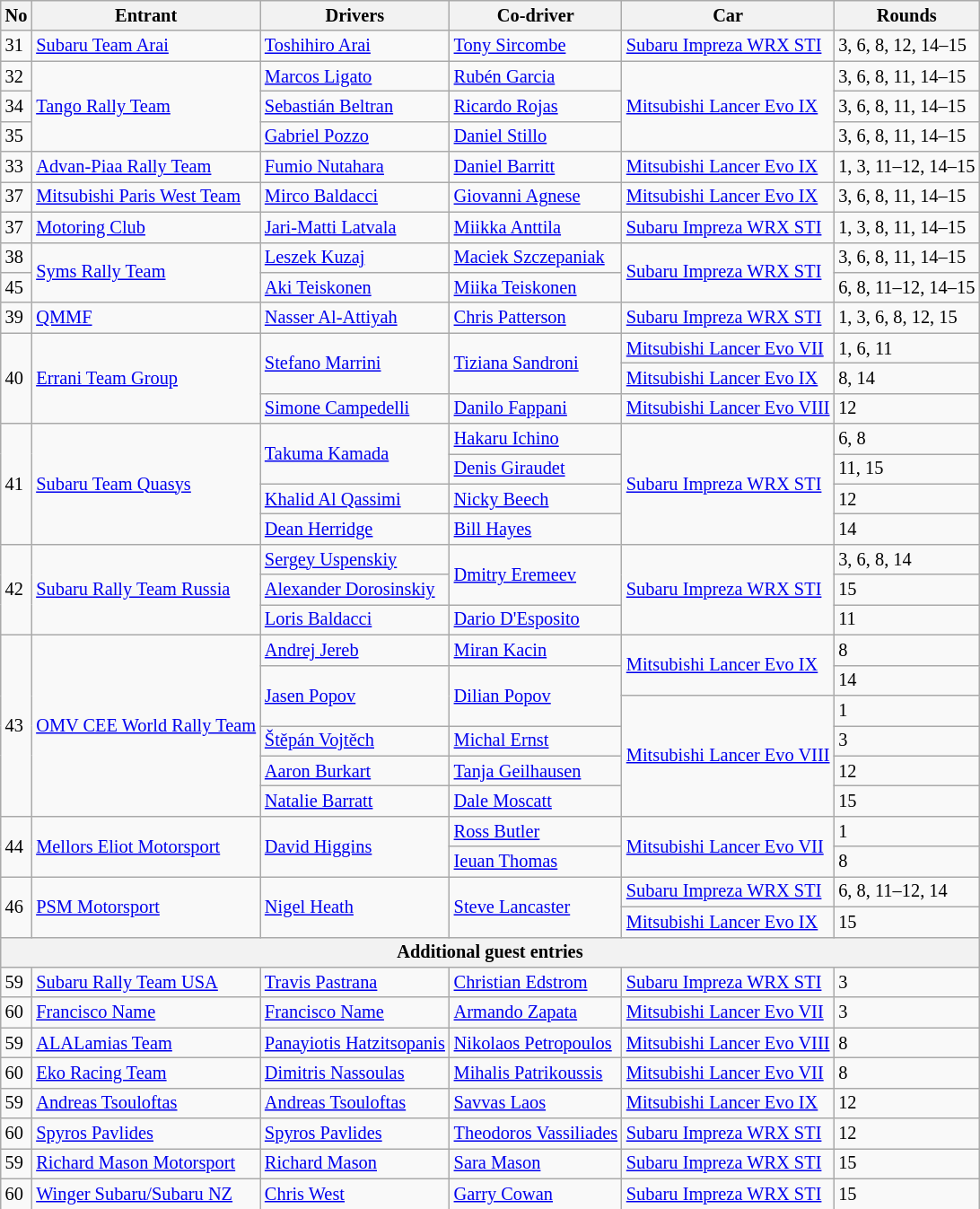<table class="wikitable" style="font-size: 85%">
<tr>
<th>No</th>
<th>Entrant</th>
<th>Drivers</th>
<th>Co-driver</th>
<th>Car</th>
<th>Rounds</th>
</tr>
<tr>
<td>31</td>
<td> <a href='#'>Subaru Team Arai</a></td>
<td> <a href='#'>Toshihiro Arai</a></td>
<td> <a href='#'>Tony Sircombe</a></td>
<td><a href='#'>Subaru Impreza WRX STI</a></td>
<td>3, 6, 8, 12, 14–15</td>
</tr>
<tr>
<td>32</td>
<td rowspan=3> <a href='#'>Tango Rally Team</a></td>
<td> <a href='#'>Marcos Ligato</a></td>
<td> <a href='#'>Rubén Garcia</a></td>
<td rowspan=3><a href='#'>Mitsubishi Lancer Evo IX</a></td>
<td>3, 6, 8, 11, 14–15</td>
</tr>
<tr>
<td>34</td>
<td> <a href='#'>Sebastián Beltran</a></td>
<td> <a href='#'>Ricardo Rojas</a></td>
<td>3, 6, 8, 11, 14–15</td>
</tr>
<tr>
<td>35</td>
<td> <a href='#'>Gabriel Pozzo</a></td>
<td> <a href='#'>Daniel Stillo</a></td>
<td>3, 6, 8, 11, 14–15</td>
</tr>
<tr>
<td>33</td>
<td> <a href='#'>Advan-Piaa Rally Team</a></td>
<td> <a href='#'>Fumio Nutahara</a></td>
<td> <a href='#'>Daniel Barritt</a></td>
<td><a href='#'>Mitsubishi Lancer Evo IX</a></td>
<td>1, 3, 11–12, 14–15</td>
</tr>
<tr>
<td>37</td>
<td> <a href='#'>Mitsubishi Paris West Team</a></td>
<td> <a href='#'>Mirco Baldacci</a></td>
<td> <a href='#'>Giovanni Agnese</a></td>
<td><a href='#'>Mitsubishi Lancer Evo IX</a></td>
<td>3, 6, 8, 11, 14–15</td>
</tr>
<tr>
<td>37</td>
<td> <a href='#'>Motoring Club</a></td>
<td> <a href='#'>Jari-Matti Latvala</a></td>
<td> <a href='#'>Miikka Anttila</a></td>
<td><a href='#'>Subaru Impreza WRX STI</a></td>
<td>1, 3, 8, 11, 14–15</td>
</tr>
<tr>
<td>38</td>
<td rowspan=2> <a href='#'>Syms Rally Team</a></td>
<td> <a href='#'>Leszek Kuzaj</a></td>
<td> <a href='#'>Maciek Szczepaniak</a></td>
<td rowspan=2><a href='#'>Subaru Impreza WRX STI</a></td>
<td>3, 6, 8, 11, 14–15</td>
</tr>
<tr>
<td>45</td>
<td> <a href='#'>Aki Teiskonen</a></td>
<td> <a href='#'>Miika Teiskonen</a></td>
<td>6, 8, 11–12, 14–15</td>
</tr>
<tr>
<td>39</td>
<td> <a href='#'>QMMF</a></td>
<td> <a href='#'>Nasser Al-Attiyah</a></td>
<td> <a href='#'>Chris Patterson</a></td>
<td><a href='#'>Subaru Impreza WRX STI</a></td>
<td>1, 3, 6, 8, 12, 15</td>
</tr>
<tr>
<td rowspan=3>40</td>
<td rowspan=3> <a href='#'>Errani Team Group</a></td>
<td rowspan=2> <a href='#'>Stefano Marrini</a></td>
<td rowspan=2> <a href='#'>Tiziana Sandroni</a></td>
<td><a href='#'>Mitsubishi Lancer Evo VII</a></td>
<td>1, 6, 11</td>
</tr>
<tr>
<td><a href='#'>Mitsubishi Lancer Evo IX</a></td>
<td>8, 14</td>
</tr>
<tr>
<td> <a href='#'>Simone Campedelli</a></td>
<td> <a href='#'>Danilo Fappani</a></td>
<td><a href='#'>Mitsubishi Lancer Evo VIII</a></td>
<td>12</td>
</tr>
<tr>
<td rowspan=4>41</td>
<td rowspan=4> <a href='#'>Subaru Team Quasys</a></td>
<td rowspan=2> <a href='#'>Takuma Kamada</a></td>
<td> <a href='#'>Hakaru Ichino</a></td>
<td rowspan=4><a href='#'>Subaru Impreza WRX STI</a></td>
<td>6, 8</td>
</tr>
<tr>
<td> <a href='#'>Denis Giraudet</a></td>
<td>11, 15</td>
</tr>
<tr>
<td> <a href='#'>Khalid Al Qassimi</a></td>
<td> <a href='#'>Nicky Beech</a></td>
<td>12</td>
</tr>
<tr>
<td> <a href='#'>Dean Herridge</a></td>
<td> <a href='#'>Bill Hayes</a></td>
<td>14</td>
</tr>
<tr>
<td rowspan=3>42</td>
<td rowspan=3> <a href='#'>Subaru Rally Team Russia</a></td>
<td> <a href='#'>Sergey Uspenskiy</a></td>
<td rowspan=2> <a href='#'>Dmitry Eremeev</a></td>
<td rowspan=3><a href='#'>Subaru Impreza WRX STI</a></td>
<td>3, 6, 8, 14</td>
</tr>
<tr>
<td> <a href='#'>Alexander Dorosinskiy</a></td>
<td>15</td>
</tr>
<tr>
<td> <a href='#'>Loris Baldacci</a></td>
<td> <a href='#'>Dario D'Esposito</a></td>
<td>11</td>
</tr>
<tr>
<td rowspan=6>43</td>
<td rowspan=6> <a href='#'>OMV CEE World Rally Team</a></td>
<td> <a href='#'>Andrej Jereb</a></td>
<td> <a href='#'>Miran Kacin</a></td>
<td rowspan=2><a href='#'>Mitsubishi Lancer Evo IX</a></td>
<td>8</td>
</tr>
<tr>
<td rowspan=2> <a href='#'>Jasen Popov</a></td>
<td rowspan=2> <a href='#'>Dilian Popov</a></td>
<td>14</td>
</tr>
<tr>
<td rowspan=4><a href='#'>Mitsubishi Lancer Evo VIII</a></td>
<td>1</td>
</tr>
<tr>
<td> <a href='#'>Štěpán Vojtěch</a></td>
<td> <a href='#'>Michal Ernst</a></td>
<td>3</td>
</tr>
<tr>
<td> <a href='#'>Aaron Burkart</a></td>
<td> <a href='#'>Tanja Geilhausen</a></td>
<td>12</td>
</tr>
<tr>
<td> <a href='#'>Natalie Barratt</a></td>
<td> <a href='#'>Dale Moscatt</a></td>
<td>15</td>
</tr>
<tr>
<td rowspan=2>44</td>
<td rowspan=2> <a href='#'>Mellors Eliot Motorsport</a></td>
<td rowspan=2> <a href='#'>David Higgins</a></td>
<td> <a href='#'>Ross Butler</a></td>
<td rowspan=2><a href='#'>Mitsubishi Lancer Evo VII</a></td>
<td>1</td>
</tr>
<tr>
<td> <a href='#'>Ieuan Thomas</a></td>
<td>8</td>
</tr>
<tr>
<td rowspan=2>46</td>
<td rowspan=2> <a href='#'>PSM Motorsport</a></td>
<td rowspan=2> <a href='#'>Nigel Heath</a></td>
<td rowspan=2> <a href='#'>Steve Lancaster</a></td>
<td><a href='#'>Subaru Impreza WRX STI</a></td>
<td>6, 8, 11–12, 14</td>
</tr>
<tr>
<td><a href='#'>Mitsubishi Lancer Evo IX</a></td>
<td>15</td>
</tr>
<tr>
<th colspan=6>Additional guest entries</th>
</tr>
<tr>
<td>59</td>
<td> <a href='#'>Subaru Rally Team USA</a></td>
<td> <a href='#'>Travis Pastrana</a></td>
<td> <a href='#'>Christian Edstrom</a></td>
<td><a href='#'>Subaru Impreza WRX STI</a></td>
<td>3</td>
</tr>
<tr>
<td>60</td>
<td> <a href='#'>Francisco Name</a></td>
<td> <a href='#'>Francisco Name</a></td>
<td> <a href='#'>Armando Zapata</a></td>
<td><a href='#'>Mitsubishi Lancer Evo VII</a></td>
<td>3</td>
</tr>
<tr>
<td>59</td>
<td> <a href='#'>ALALamias Team</a></td>
<td> <a href='#'>Panayiotis Hatzitsopanis</a></td>
<td> <a href='#'>Nikolaos Petropoulos</a></td>
<td><a href='#'>Mitsubishi Lancer Evo VIII</a></td>
<td>8</td>
</tr>
<tr>
<td>60</td>
<td> <a href='#'>Eko Racing Team</a></td>
<td> <a href='#'>Dimitris Nassoulas</a></td>
<td> <a href='#'>Mihalis Patrikoussis</a></td>
<td><a href='#'>Mitsubishi Lancer Evo VII</a></td>
<td>8</td>
</tr>
<tr>
<td>59</td>
<td> <a href='#'>Andreas Tsouloftas</a></td>
<td> <a href='#'>Andreas Tsouloftas</a></td>
<td> <a href='#'>Savvas Laos</a></td>
<td><a href='#'>Mitsubishi Lancer Evo IX</a></td>
<td>12</td>
</tr>
<tr>
<td>60</td>
<td> <a href='#'>Spyros Pavlides</a></td>
<td> <a href='#'>Spyros Pavlides</a></td>
<td> <a href='#'>Theodoros Vassiliades</a></td>
<td><a href='#'>Subaru Impreza WRX STI</a></td>
<td>12</td>
</tr>
<tr>
<td>59</td>
<td> <a href='#'>Richard Mason Motorsport</a></td>
<td> <a href='#'>Richard Mason</a></td>
<td> <a href='#'>Sara Mason</a></td>
<td><a href='#'>Subaru Impreza WRX STI</a></td>
<td>15</td>
</tr>
<tr>
<td>60</td>
<td> <a href='#'>Winger Subaru/Subaru NZ</a></td>
<td> <a href='#'>Chris West</a></td>
<td> <a href='#'>Garry Cowan</a></td>
<td><a href='#'>Subaru Impreza WRX STI</a></td>
<td>15</td>
</tr>
<tr>
</tr>
</table>
